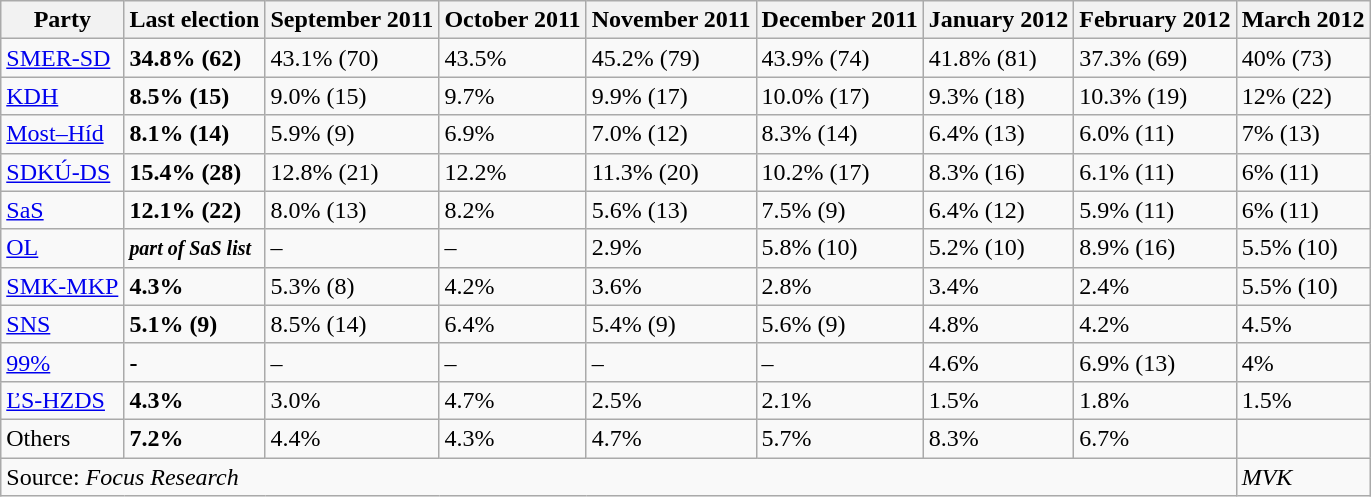<table class="wikitable">
<tr>
<th>Party</th>
<th>Last election</th>
<th>September 2011</th>
<th>October 2011</th>
<th>November 2011</th>
<th>December 2011</th>
<th>January 2012</th>
<th>February 2012</th>
<th>March 2012</th>
</tr>
<tr>
<td><a href='#'>SMER-SD</a></td>
<td><strong>34.8% (62)</strong></td>
<td>43.1% (70)</td>
<td>43.5%</td>
<td>45.2% (79)</td>
<td>43.9% (74)</td>
<td>41.8% (81)</td>
<td>37.3% (69)</td>
<td>40% (73)</td>
</tr>
<tr>
<td><a href='#'>KDH</a></td>
<td><strong>8.5% (15)</strong></td>
<td>9.0% (15)</td>
<td>9.7%</td>
<td>9.9% (17)</td>
<td>10.0% (17)</td>
<td>9.3% (18)</td>
<td>10.3% (19)</td>
<td>12% (22)</td>
</tr>
<tr>
<td><a href='#'>Most–Híd</a></td>
<td><strong>8.1% (14)</strong></td>
<td>5.9% (9)</td>
<td>6.9%</td>
<td>7.0% (12)</td>
<td>8.3% (14)</td>
<td>6.4% (13)</td>
<td>6.0% (11)</td>
<td>7% (13)</td>
</tr>
<tr>
<td><a href='#'>SDKÚ-DS</a></td>
<td><strong>15.4% (28)</strong></td>
<td>12.8% (21)</td>
<td>12.2%</td>
<td>11.3% (20)</td>
<td>10.2% (17)</td>
<td>8.3% (16)</td>
<td>6.1% (11)</td>
<td>6% (11)</td>
</tr>
<tr>
<td><a href='#'>SaS</a></td>
<td><strong>12.1% (22)</strong></td>
<td>8.0% (13)</td>
<td>8.2%</td>
<td>5.6% (13)</td>
<td>7.5% (9)</td>
<td>6.4% (12)</td>
<td>5.9% (11)</td>
<td>6% (11)</td>
</tr>
<tr>
<td><a href='#'>OL</a></td>
<td><small><strong><em>part of SaS list</em></strong></small></td>
<td>–</td>
<td>–</td>
<td>2.9%</td>
<td>5.8% (10)</td>
<td>5.2% (10)</td>
<td>8.9% (16)</td>
<td>5.5% (10)</td>
</tr>
<tr>
<td><a href='#'>SMK-MKP</a></td>
<td><strong>4.3%</strong></td>
<td>5.3% (8)</td>
<td>4.2%</td>
<td>3.6%</td>
<td>2.8%</td>
<td>3.4%</td>
<td>2.4%</td>
<td>5.5% (10)</td>
</tr>
<tr>
<td><a href='#'>SNS</a></td>
<td><strong>5.1% (9)</strong></td>
<td>8.5% (14)</td>
<td>6.4%</td>
<td>5.4% (9)</td>
<td>5.6% (9)</td>
<td>4.8%</td>
<td>4.2%</td>
<td>4.5%</td>
</tr>
<tr>
<td><a href='#'>99%</a></td>
<td><strong>-</strong></td>
<td>–</td>
<td>–</td>
<td>–</td>
<td>–</td>
<td>4.6%</td>
<td>6.9% (13)</td>
<td>4%</td>
</tr>
<tr>
<td><a href='#'>ĽS-HZDS</a></td>
<td><strong>4.3%</strong></td>
<td>3.0%</td>
<td>4.7%</td>
<td>2.5%</td>
<td>2.1%</td>
<td>1.5%</td>
<td>1.8%</td>
<td>1.5%</td>
</tr>
<tr>
<td>Others</td>
<td><strong>7.2%</strong></td>
<td>4.4%</td>
<td>4.3%</td>
<td>4.7%</td>
<td>5.7%</td>
<td>8.3%</td>
<td>6.7%</td>
</tr>
<tr>
<td colspan="8">Source: <em>Focus Research</em></td>
<td><em>MVK</em></td>
</tr>
</table>
